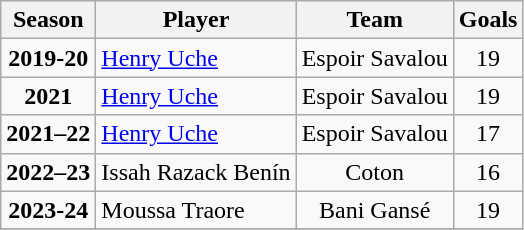<table class="wikitable" style="text-align:center;">
<tr>
<th>Season</th>
<th>Player</th>
<th>Team</th>
<th>Goals</th>
</tr>
<tr>
<td><strong>2019-20</strong></td>
<td align=left> <a href='#'>Henry Uche</a></td>
<td>Espoir Savalou</td>
<td>19</td>
</tr>
<tr>
<td><strong>2021</strong></td>
<td align=left> <a href='#'>Henry Uche</a></td>
<td>Espoir Savalou</td>
<td>19</td>
</tr>
<tr>
<td><strong>2021–22</strong></td>
<td align=left> <a href='#'>Henry Uche</a></td>
<td>Espoir Savalou</td>
<td>17</td>
</tr>
<tr>
<td><strong>2022–23</strong></td>
<td align=left> Issah Razack Benín</td>
<td>Coton</td>
<td>16</td>
</tr>
<tr>
<td><strong>2023-24</strong></td>
<td align=left> Moussa Traore</td>
<td>Bani Gansé</td>
<td>19</td>
</tr>
<tr>
</tr>
</table>
